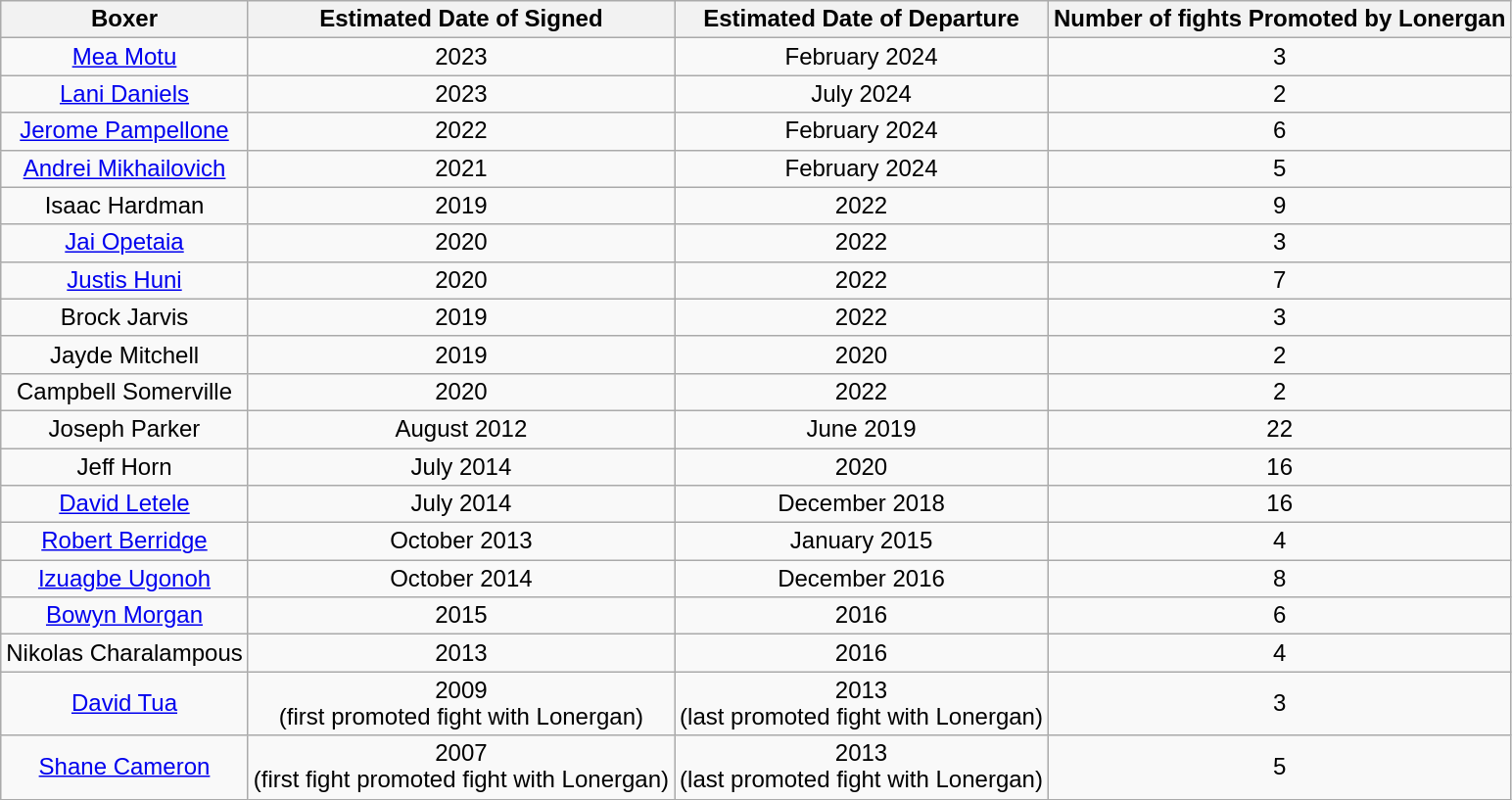<table class="wikitable" style="text-align:center; font-family:Arial, Helvetica, sans-serif !important;">
<tr>
<th>Boxer</th>
<th>Estimated Date of Signed</th>
<th>Estimated Date of Departure</th>
<th>Number of fights Promoted by Lonergan</th>
</tr>
<tr>
<td><a href='#'>Mea Motu</a></td>
<td>2023</td>
<td>February 2024</td>
<td>3</td>
</tr>
<tr>
<td><a href='#'>Lani Daniels</a></td>
<td>2023</td>
<td>July 2024</td>
<td>2</td>
</tr>
<tr>
<td><a href='#'>Jerome Pampellone</a></td>
<td>2022</td>
<td>February 2024</td>
<td>6</td>
</tr>
<tr>
<td><a href='#'>Andrei Mikhailovich</a></td>
<td>2021</td>
<td>February 2024</td>
<td>5</td>
</tr>
<tr>
<td>Isaac Hardman</td>
<td>2019</td>
<td>2022</td>
<td>9</td>
</tr>
<tr>
<td><a href='#'>Jai Opetaia</a></td>
<td>2020</td>
<td>2022</td>
<td>3</td>
</tr>
<tr>
<td><a href='#'>Justis Huni</a></td>
<td>2020</td>
<td>2022</td>
<td>7</td>
</tr>
<tr>
<td>Brock Jarvis</td>
<td>2019</td>
<td>2022</td>
<td>3</td>
</tr>
<tr>
<td>Jayde Mitchell</td>
<td>2019</td>
<td>2020</td>
<td>2</td>
</tr>
<tr>
<td>Campbell Somerville</td>
<td>2020</td>
<td>2022</td>
<td>2</td>
</tr>
<tr>
<td>Joseph Parker</td>
<td>August 2012</td>
<td>June 2019</td>
<td>22</td>
</tr>
<tr>
<td>Jeff Horn</td>
<td>July 2014</td>
<td>2020</td>
<td>16</td>
</tr>
<tr>
<td><a href='#'>David Letele</a></td>
<td>July 2014</td>
<td>December 2018</td>
<td>16</td>
</tr>
<tr>
<td><a href='#'>Robert Berridge</a></td>
<td>October 2013</td>
<td>January 2015</td>
<td>4</td>
</tr>
<tr>
<td><a href='#'>Izuagbe Ugonoh</a></td>
<td>October 2014</td>
<td>December 2016</td>
<td>8</td>
</tr>
<tr>
<td><a href='#'>Bowyn Morgan</a></td>
<td>2015</td>
<td>2016</td>
<td>6</td>
</tr>
<tr>
<td>Nikolas Charalampous</td>
<td>2013</td>
<td>2016</td>
<td>4</td>
</tr>
<tr>
<td><a href='#'>David Tua</a></td>
<td>2009<br> (first promoted fight with Lonergan)</td>
<td>2013<br> (last promoted fight with Lonergan)</td>
<td>3</td>
</tr>
<tr>
<td><a href='#'>Shane Cameron</a></td>
<td>2007<br> (first fight promoted fight with Lonergan)</td>
<td>2013<br> (last promoted fight with Lonergan)</td>
<td>5</td>
</tr>
</table>
